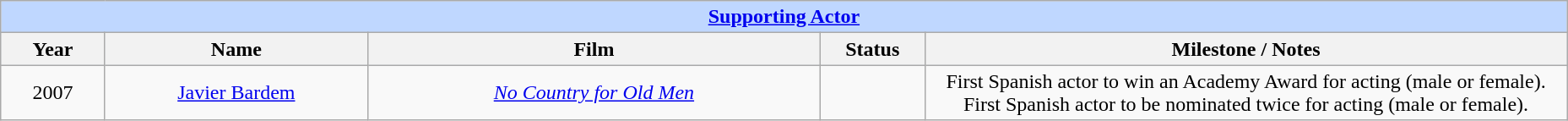<table class="wikitable" style="text-align: center">
<tr ---- bgcolor="#bfd7ff">
<td colspan=5 align=center><strong><a href='#'>Supporting Actor</a></strong></td>
</tr>
<tr ---- bgcolor="#ebf5ff">
<th width="75">Year</th>
<th width="200">Name</th>
<th width="350">Film</th>
<th width="75">Status</th>
<th width="500">Milestone / Notes</th>
</tr>
<tr>
<td style="text-align: center">2007</td>
<td><a href='#'>Javier Bardem</a></td>
<td><em><a href='#'>No Country for Old Men</a></em></td>
<td></td>
<td>First Spanish actor to win an Academy Award for acting (male or female).<br>First Spanish actor to be nominated twice for acting (male or female).</td>
</tr>
</table>
